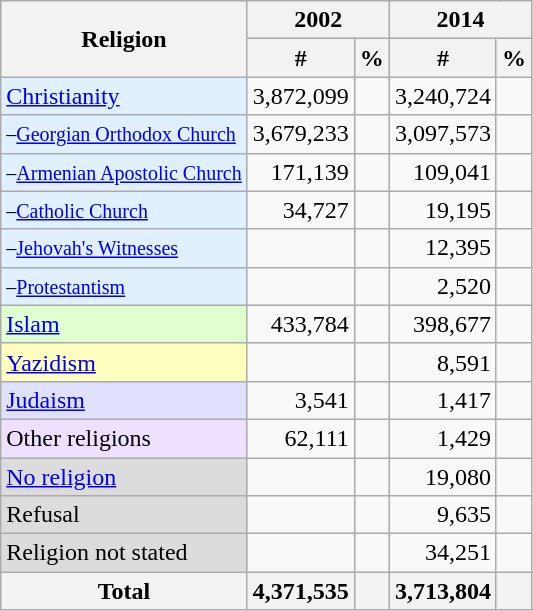<table class="wikitable">
<tr>
<th rowspan="2">Religion</th>
<th colspan="2">2002</th>
<th colspan="2">2014</th>
</tr>
<tr>
<th>#</th>
<th>%</th>
<th>#</th>
<th>%</th>
</tr>
<tr>
<td style="background:#E0F0FF;"><a href='#'>Christianity</a></td>
<td align=right>3,872,099</td>
<td></td>
<td align=right>3,240,724</td>
<td></td>
</tr>
<tr>
<td style="background:#E0F0FF;"><small>–<a href='#'>Georgian Orthodox Church</a></small></td>
<td align=right>3,679,233</td>
<td></td>
<td align=right>3,097,573</td>
<td></td>
</tr>
<tr>
<td style="background:#E0F0FF;"><small>–<a href='#'>Armenian Apostolic Church</a></small></td>
<td align=right>171,139</td>
<td></td>
<td align=right>109,041</td>
<td></td>
</tr>
<tr>
<td style="background:#E0F0FF;"><small>–<a href='#'>Catholic Church</a></small></td>
<td align=right>34,727</td>
<td></td>
<td align=right>19,195</td>
<td></td>
</tr>
<tr>
<td style="background:#E0F0FF;"><small>–<a href='#'>Jehovah's Witnesses</a></small></td>
<td></td>
<td></td>
<td align=right>12,395</td>
<td></td>
</tr>
<tr>
<td style="background:#E0F0FF;"><small>–<a href='#'>Protestantism</a></small></td>
<td></td>
<td></td>
<td align=right>2,520</td>
<td></td>
</tr>
<tr>
<td style="background:#E0FFD0;"><a href='#'>Islam</a></td>
<td align=right>433,784</td>
<td></td>
<td align=right>398,677</td>
<td></td>
</tr>
<tr>
<td style="background:#FFFFC0;"><a href='#'>Yazidism</a></td>
<td></td>
<td></td>
<td align=right>8,591</td>
<td></td>
</tr>
<tr>
<td style="background:#E0E0FF;"><a href='#'>Judaism</a></td>
<td align=right>3,541</td>
<td></td>
<td align=right>1,417</td>
<td></td>
</tr>
<tr>
<td style="background:#F0E0FF;">Other religions</td>
<td align=right>62,111</td>
<td></td>
<td align=right>1,429</td>
<td></td>
</tr>
<tr>
<td style="background:#DCDCDC;"><a href='#'>No religion</a></td>
<td></td>
<td></td>
<td align=right>19,080</td>
<td></td>
</tr>
<tr>
<td style="background:#DCDCDC;">Refusal</td>
<td></td>
<td></td>
<td align=right>9,635</td>
<td></td>
</tr>
<tr>
<td style="background:#DCDCDC;">Religion not stated</td>
<td></td>
<td></td>
<td align=right>34,251</td>
<td></td>
</tr>
<tr>
<th>Total</th>
<th align=right>4,371,535</th>
<th></th>
<th align=right>3,713,804</th>
<th></th>
</tr>
</table>
